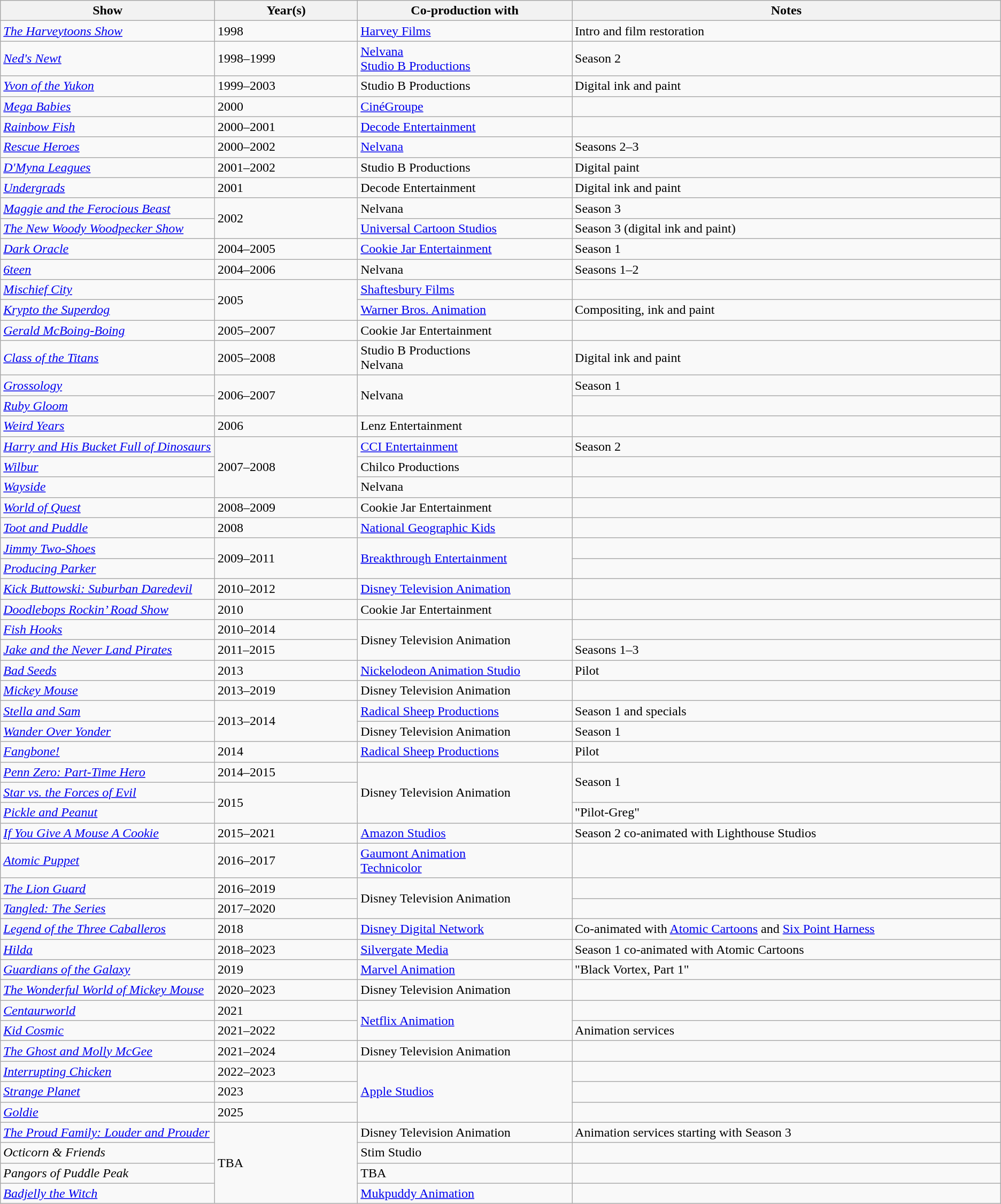<table class="wikitable sortable" style="width: auto style="width:100%; table-layout: fixed">
<tr>
<th style="width:15%;">Show</th>
<th style="width:10%;">Year(s)</th>
<th style="width:15%;">Co-production with</th>
<th style="width:30%;" class="unsortable">Notes</th>
</tr>
<tr>
<td><em><a href='#'>The Harveytoons Show</a></em></td>
<td>1998</td>
<td><a href='#'>Harvey Films</a></td>
<td>Intro and film restoration</td>
</tr>
<tr>
<td><em><a href='#'>Ned's Newt</a></em></td>
<td>1998–1999</td>
<td><a href='#'>Nelvana</a><br><a href='#'>Studio B Productions</a></td>
<td>Season 2</td>
</tr>
<tr>
<td><em><a href='#'>Yvon of the Yukon</a></em></td>
<td>1999–2003</td>
<td>Studio B Productions</td>
<td>Digital ink and paint</td>
</tr>
<tr>
<td><em><a href='#'>Mega Babies</a></em></td>
<td>2000</td>
<td><a href='#'>CinéGroupe</a></td>
<td></td>
</tr>
<tr>
<td><em><a href='#'>Rainbow Fish</a></em></td>
<td>2000–2001</td>
<td><a href='#'>Decode Entertainment</a></td>
<td></td>
</tr>
<tr>
<td><em><a href='#'>Rescue Heroes</a></em></td>
<td>2000–2002</td>
<td><a href='#'>Nelvana</a></td>
<td>Seasons 2–3</td>
</tr>
<tr>
<td><em><a href='#'>D'Myna Leagues</a></em></td>
<td>2001–2002</td>
<td>Studio B Productions</td>
<td>Digital paint</td>
</tr>
<tr>
<td><em><a href='#'>Undergrads</a></em></td>
<td>2001</td>
<td>Decode Entertainment</td>
<td>Digital ink and paint</td>
</tr>
<tr>
<td><em><a href='#'>Maggie and the Ferocious Beast</a></em></td>
<td "align="center" rowspan="2">2002</td>
<td>Nelvana</td>
<td>Season 3</td>
</tr>
<tr>
<td><em><a href='#'>The New Woody Woodpecker Show</a></em></td>
<td><a href='#'>Universal Cartoon Studios</a></td>
<td>Season 3 (digital ink and paint)</td>
</tr>
<tr>
<td><em><a href='#'>Dark Oracle</a></em></td>
<td>2004–2005</td>
<td><a href='#'>Cookie Jar Entertainment</a></td>
<td>Season 1</td>
</tr>
<tr>
<td><em><a href='#'>6teen</a></em></td>
<td>2004–2006</td>
<td>Nelvana</td>
<td>Seasons 1–2</td>
</tr>
<tr>
<td><em><a href='#'>Mischief City</a></em></td>
<td "align="center" rowspan="2">2005</td>
<td><a href='#'>Shaftesbury Films</a></td>
<td></td>
</tr>
<tr>
<td><em><a href='#'>Krypto the Superdog</a></em></td>
<td><a href='#'>Warner Bros. Animation</a></td>
<td>Compositing, ink and paint</td>
</tr>
<tr>
<td><em><a href='#'>Gerald McBoing-Boing</a></em></td>
<td>2005–2007</td>
<td>Cookie Jar Entertainment</td>
<td></td>
</tr>
<tr>
<td><em><a href='#'>Class of the Titans</a></em></td>
<td>2005–2008</td>
<td>Studio B Productions<br>Nelvana</td>
<td>Digital ink and paint</td>
</tr>
<tr>
<td><em><a href='#'>Grossology</a></em></td>
<td "align="center" rowspan="2">2006–2007</td>
<td "align="center" rowspan="2">Nelvana</td>
<td>Season 1</td>
</tr>
<tr>
<td><em><a href='#'>Ruby Gloom</a></em></td>
<td></td>
</tr>
<tr>
<td><em><a href='#'>Weird Years</a></em></td>
<td>2006</td>
<td>Lenz Entertainment</td>
<td></td>
</tr>
<tr>
<td><em><a href='#'>Harry and His Bucket Full of Dinosaurs</a></em></td>
<td "align="center" rowspan="3">2007–2008</td>
<td><a href='#'>CCI Entertainment</a></td>
<td>Season 2</td>
</tr>
<tr>
<td><em><a href='#'>Wilbur</a></em></td>
<td>Chilco Productions</td>
<td></td>
</tr>
<tr>
<td><em><a href='#'>Wayside</a></em></td>
<td>Nelvana</td>
<td></td>
</tr>
<tr>
<td><em><a href='#'>World of Quest</a></em></td>
<td>2008–2009</td>
<td>Cookie Jar Entertainment</td>
<td></td>
</tr>
<tr>
<td><em><a href='#'>Toot and Puddle</a></em></td>
<td>2008</td>
<td><a href='#'>National Geographic Kids</a></td>
<td></td>
</tr>
<tr>
<td><em><a href='#'>Jimmy Two-Shoes</a></em></td>
<td "align="center" rowspan="2">2009–2011</td>
<td "align="center" rowspan="2"><a href='#'>Breakthrough Entertainment</a></td>
<td></td>
</tr>
<tr>
<td><em><a href='#'>Producing Parker</a></em></td>
<td></td>
</tr>
<tr>
<td><em><a href='#'>Kick Buttowski: Suburban Daredevil</a></em></td>
<td>2010–2012</td>
<td><a href='#'>Disney Television Animation</a></td>
<td></td>
</tr>
<tr>
<td><em><a href='#'>Doodlebops Rockin’ Road Show</a></em></td>
<td>2010</td>
<td>Cookie Jar Entertainment</td>
<td></td>
</tr>
<tr>
<td><em><a href='#'>Fish Hooks</a></em></td>
<td>2010–2014</td>
<td "align="center" rowspan="2">Disney Television Animation</td>
<td></td>
</tr>
<tr>
<td><em><a href='#'>Jake and the Never Land Pirates</a></em></td>
<td>2011–2015</td>
<td>Seasons 1–3</td>
</tr>
<tr>
<td><em><a href='#'>Bad Seeds</a></em></td>
<td>2013</td>
<td><a href='#'>Nickelodeon Animation Studio</a></td>
<td>Pilot</td>
</tr>
<tr>
<td><em><a href='#'>Mickey Mouse</a></em></td>
<td>2013–2019</td>
<td>Disney Television Animation</td>
<td></td>
</tr>
<tr>
<td><em><a href='#'>Stella and Sam</a></em></td>
<td "align="center" rowspan="2">2013–2014</td>
<td><a href='#'>Radical Sheep Productions</a></td>
<td>Season 1 and specials</td>
</tr>
<tr>
<td><em><a href='#'>Wander Over Yonder</a></em></td>
<td>Disney Television Animation</td>
<td>Season 1</td>
</tr>
<tr>
<td><em><a href='#'>Fangbone!</a></em></td>
<td>2014</td>
<td><a href='#'>Radical Sheep Productions</a></td>
<td>Pilot</td>
</tr>
<tr>
<td><em><a href='#'>Penn Zero: Part-Time Hero</a></em></td>
<td>2014–2015</td>
<td "align="center" rowspan="3">Disney Television Animation</td>
<td rowspan="2">Season 1</td>
</tr>
<tr>
<td><em><a href='#'>Star vs. the Forces of Evil</a></em></td>
<td "align="center" rowspan="2">2015</td>
</tr>
<tr>
<td><em><a href='#'>Pickle and Peanut</a></em></td>
<td>"Pilot-Greg"</td>
</tr>
<tr>
<td><em><a href='#'>If You Give A Mouse A Cookie</a></em></td>
<td>2015–2021</td>
<td><a href='#'>Amazon Studios</a></td>
<td>Season 2 co-animated with Lighthouse Studios</td>
</tr>
<tr>
<td><em><a href='#'>Atomic Puppet</a></em></td>
<td>2016–2017</td>
<td><a href='#'>Gaumont Animation</a><br><a href='#'>Technicolor</a></td>
<td></td>
</tr>
<tr>
<td><em><a href='#'>The Lion Guard</a></em></td>
<td>2016–2019</td>
<td rowspan="2">Disney Television Animation</td>
<td></td>
</tr>
<tr>
<td><em><a href='#'>Tangled: The Series</a></em></td>
<td>2017–2020</td>
<td></td>
</tr>
<tr>
<td><em><a href='#'>Legend of the Three Caballeros</a></em></td>
<td>2018</td>
<td><a href='#'>Disney Digital Network</a></td>
<td>Co-animated with <a href='#'>Atomic Cartoons</a> and <a href='#'>Six Point Harness</a></td>
</tr>
<tr>
<td><em><a href='#'>Hilda</a></em></td>
<td>2018–2023</td>
<td><a href='#'>Silvergate Media</a></td>
<td>Season 1 co-animated with Atomic Cartoons</td>
</tr>
<tr>
<td><em><a href='#'>Guardians of the Galaxy</a></em></td>
<td>2019</td>
<td><a href='#'>Marvel Animation</a></td>
<td>"Black Vortex, Part 1"</td>
</tr>
<tr>
<td><em><a href='#'>The Wonderful World of Mickey Mouse</a></em></td>
<td>2020–2023</td>
<td>Disney Television Animation</td>
<td></td>
</tr>
<tr>
<td><em><a href='#'>Centaurworld</a></em></td>
<td>2021</td>
<td rowspan="2"><a href='#'>Netflix Animation</a></td>
<td></td>
</tr>
<tr>
<td><em><a href='#'>Kid Cosmic</a></em></td>
<td>2021–2022</td>
<td>Animation services</td>
</tr>
<tr>
<td><em><a href='#'>The Ghost and Molly McGee</a></em></td>
<td>2021–2024</td>
<td>Disney Television Animation</td>
<td></td>
</tr>
<tr>
<td><em><a href='#'>Interrupting Chicken</a></em></td>
<td>2022–2023</td>
<td rowspan="3"><a href='#'>Apple Studios</a></td>
<td></td>
</tr>
<tr>
<td><em><a href='#'>Strange Planet</a></em></td>
<td>2023</td>
<td></td>
</tr>
<tr>
<td><em><a href='#'>Goldie</a></em></td>
<td>2025</td>
<td></td>
</tr>
<tr>
<td><em><a href='#'>The Proud Family: Louder and Prouder</a></em></td>
<td rowspan="4">TBA</td>
<td>Disney Television Animation</td>
<td>Animation services starting with Season 3</td>
</tr>
<tr>
<td><em>Octicorn & Friends</em></td>
<td>Stim Studio</td>
<td></td>
</tr>
<tr>
<td><em>Pangors of Puddle Peak</em></td>
<td>TBA</td>
<td></td>
</tr>
<tr>
<td><em><a href='#'>Badjelly the Witch</a></em></td>
<td><a href='#'>Mukpuddy Animation</a></td>
<td></td>
</tr>
</table>
